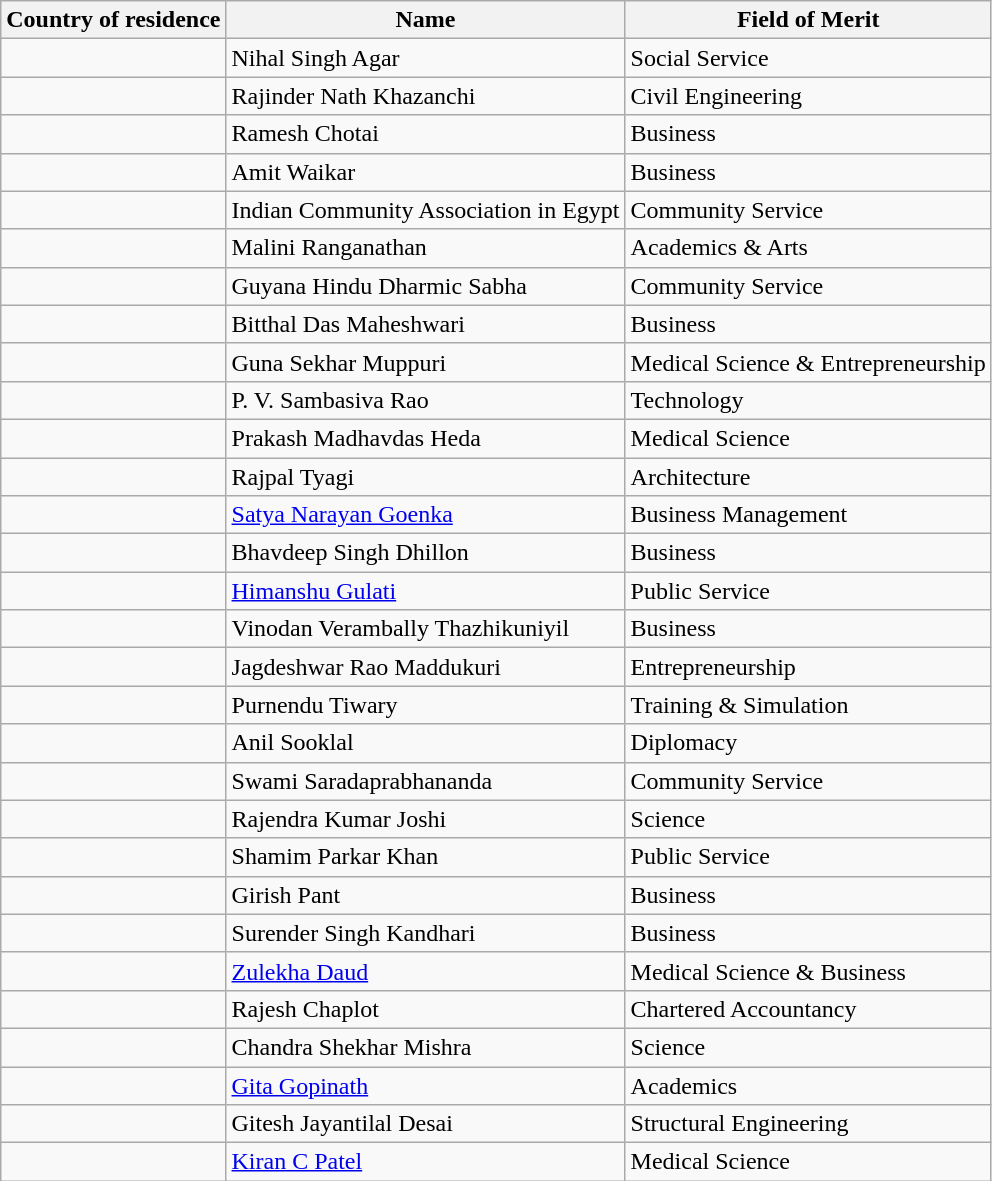<table class="wikitable sortable">
<tr>
<th>Country of residence</th>
<th>Name</th>
<th>Field of Merit</th>
</tr>
<tr>
<td></td>
<td>Nihal Singh Agar</td>
<td>Social Service</td>
</tr>
<tr>
<td></td>
<td>Rajinder Nath Khazanchi</td>
<td>Civil Engineering</td>
</tr>
<tr>
<td></td>
<td>Ramesh Chotai</td>
<td>Business</td>
</tr>
<tr>
<td></td>
<td>Amit Waikar</td>
<td>Business</td>
</tr>
<tr>
<td></td>
<td>Indian Community Association in Egypt</td>
<td>Community Service</td>
</tr>
<tr>
<td></td>
<td>Malini Ranganathan</td>
<td>Academics & Arts</td>
</tr>
<tr>
<td></td>
<td>Guyana Hindu Dharmic Sabha</td>
<td>Community Service</td>
</tr>
<tr>
<td></td>
<td>Bitthal Das Maheshwari</td>
<td>Business</td>
</tr>
<tr>
<td></td>
<td>Guna Sekhar Muppuri</td>
<td>Medical Science & Entrepreneurship</td>
</tr>
<tr>
<td></td>
<td>P. V. Sambasiva Rao</td>
<td>Technology</td>
</tr>
<tr>
<td></td>
<td>Prakash Madhavdas Heda</td>
<td>Medical Science</td>
</tr>
<tr>
<td></td>
<td>Rajpal Tyagi</td>
<td>Architecture</td>
</tr>
<tr>
<td></td>
<td><a href='#'>Satya Narayan Goenka</a></td>
<td>Business Management</td>
</tr>
<tr>
<td></td>
<td>Bhavdeep Singh Dhillon</td>
<td>Business</td>
</tr>
<tr>
<td></td>
<td><a href='#'>Himanshu Gulati</a></td>
<td>Public Service</td>
</tr>
<tr>
<td></td>
<td>Vinodan Verambally Thazhikuniyil</td>
<td>Business</td>
</tr>
<tr>
<td></td>
<td>Jagdeshwar Rao Maddukuri</td>
<td>Entrepreneurship</td>
</tr>
<tr>
<td></td>
<td>Purnendu Tiwary</td>
<td>Training & Simulation</td>
</tr>
<tr>
<td></td>
<td>Anil Sooklal</td>
<td>Diplomacy</td>
</tr>
<tr>
<td></td>
<td>Swami Saradaprabhananda</td>
<td>Community Service</td>
</tr>
<tr>
<td></td>
<td>Rajendra Kumar Joshi</td>
<td>Science</td>
</tr>
<tr>
<td></td>
<td>Shamim Parkar Khan</td>
<td>Public Service</td>
</tr>
<tr>
<td></td>
<td>Girish Pant</td>
<td>Business</td>
</tr>
<tr>
<td></td>
<td>Surender Singh Kandhari</td>
<td>Business</td>
</tr>
<tr>
<td></td>
<td><a href='#'>Zulekha Daud</a></td>
<td>Medical Science & Business</td>
</tr>
<tr>
<td></td>
<td>Rajesh Chaplot</td>
<td>Chartered Accountancy</td>
</tr>
<tr>
<td></td>
<td>Chandra Shekhar Mishra</td>
<td>Science</td>
</tr>
<tr>
<td></td>
<td><a href='#'>Gita Gopinath</a></td>
<td>Academics</td>
</tr>
<tr>
<td></td>
<td>Gitesh Jayantilal Desai</td>
<td>Structural Engineering</td>
</tr>
<tr>
<td></td>
<td><a href='#'>Kiran C Patel</a></td>
<td>Medical Science</td>
</tr>
</table>
